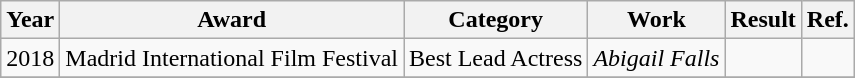<table class="wikitable plainrowheaders">
<tr>
<th>Year</th>
<th>Award</th>
<th>Category</th>
<th>Work</th>
<th>Result</th>
<th>Ref.</th>
</tr>
<tr>
<td>2018</td>
<td>Madrid International Film Festival</td>
<td>Best Lead Actress</td>
<td><em>Abigail Falls</em></td>
<td></td>
<td></td>
</tr>
<tr>
</tr>
</table>
